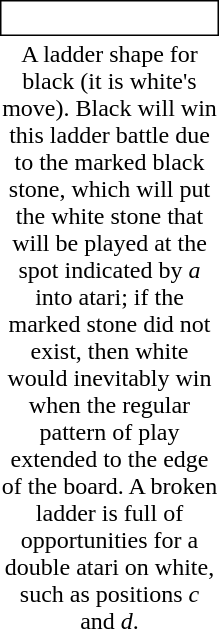<table style="margin:1em;width: 150px; float:right;">
<tr>
<td style="border: solid thin; padding: 2px;"><br></td>
</tr>
<tr>
<td style="text-align:center">A ladder shape for black (it is white's move). Black will win this ladder battle due to the marked black stone, which will put the white stone that will be played at the spot indicated by <em>a</em> into atari; if the marked stone did not exist, then white would inevitably win when the regular pattern of play extended to the edge of the board. A broken ladder is full of opportunities for a double atari on white, such as positions <em>c</em> and <em>d</em>.</td>
</tr>
</table>
